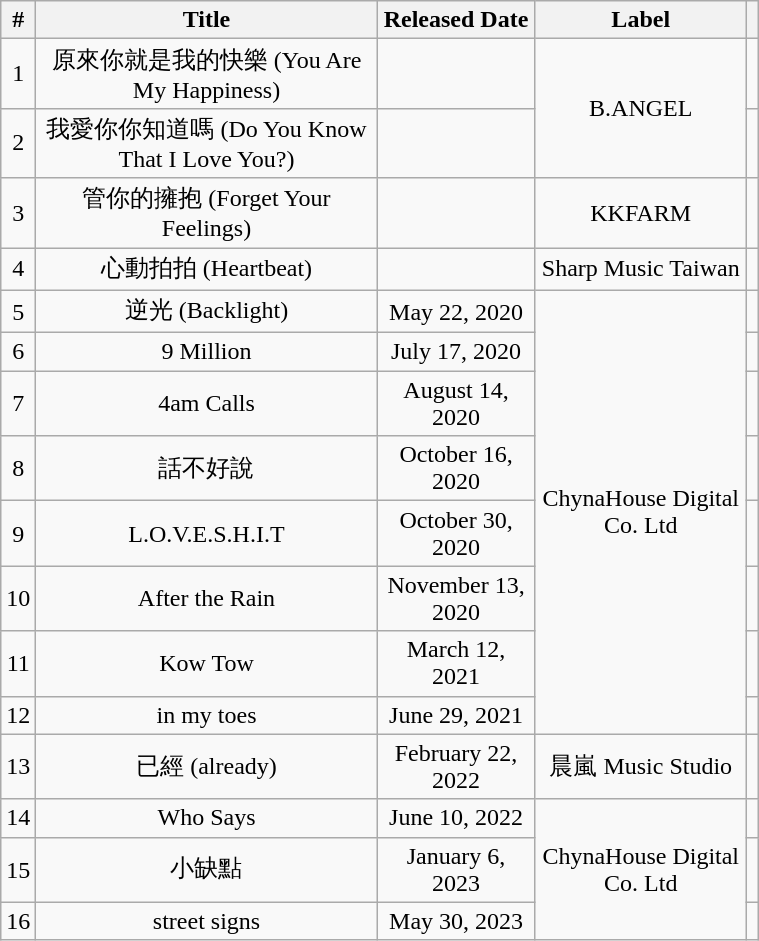<table class="wikitable" style="text-align:center" width=40%>
<tr>
<th>#</th>
<th>Title</th>
<th>Released Date</th>
<th>Label</th>
<th class="unsortable"></th>
</tr>
<tr align ="center">
<td>1</td>
<td>原來你就是我的快樂  (You Are My Happiness)</td>
<td></td>
<td rowspan="2">B.ANGEL</td>
<td></td>
</tr>
<tr>
<td>2</td>
<td>我愛你你知道嗎 (Do You Know That I Love You?)</td>
<td></td>
<td></td>
</tr>
<tr>
<td>3</td>
<td>管你的擁抱 (Forget Your Feelings)</td>
<td></td>
<td>KKFARM</td>
<td></td>
</tr>
<tr>
<td>4</td>
<td>心動拍拍 (Heartbeat)</td>
<td></td>
<td>Sharp Music Taiwan</td>
<td></td>
</tr>
<tr>
<td>5</td>
<td>逆光 (Backlight)</td>
<td>May 22, 2020</td>
<td rowspan="8">ChynaHouse Digital Co. Ltd</td>
<td></td>
</tr>
<tr>
<td>6</td>
<td>9 Million</td>
<td>July 17, 2020</td>
<td></td>
</tr>
<tr>
<td>7</td>
<td>4am Calls</td>
<td>August 14, 2020</td>
<td></td>
</tr>
<tr>
<td>8</td>
<td>話不好說</td>
<td>October 16, 2020</td>
<td></td>
</tr>
<tr>
<td>9</td>
<td>L.O.V.E.S.H.I.T</td>
<td>October 30, 2020</td>
<td></td>
</tr>
<tr>
<td>10</td>
<td>After the Rain</td>
<td>November 13, 2020</td>
<td></td>
</tr>
<tr>
<td>11</td>
<td>Kow Tow</td>
<td>March 12, 2021</td>
<td></td>
</tr>
<tr>
<td>12</td>
<td>in my toes</td>
<td>June 29, 2021</td>
<td></td>
</tr>
<tr>
<td>13</td>
<td>已經 (already)</td>
<td>February 22, 2022</td>
<td>晨嵐 Music Studio</td>
<td></td>
</tr>
<tr>
<td>14</td>
<td>Who Says</td>
<td>June 10, 2022</td>
<td rowspan="3">ChynaHouse Digital Co. Ltd</td>
<td></td>
</tr>
<tr>
<td>15</td>
<td>小缺點</td>
<td>January 6, 2023</td>
<td></td>
</tr>
<tr>
<td>16</td>
<td>street signs</td>
<td>May 30, 2023</td>
<td></td>
</tr>
</table>
